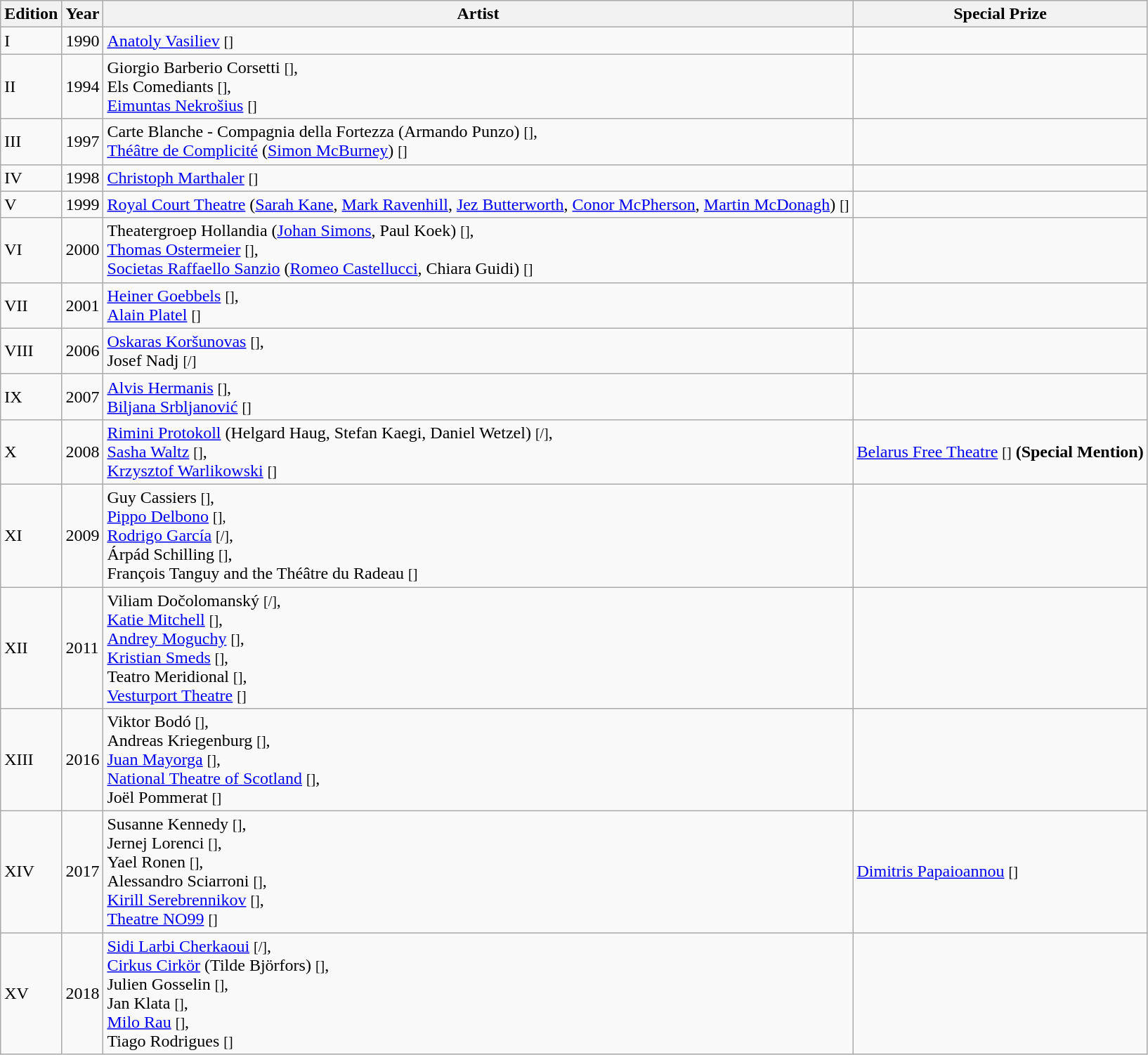<table class="wikitable">
<tr>
<th>Edition</th>
<th>Year</th>
<th>Artist</th>
<th>Special Prize</th>
</tr>
<tr>
<td>I</td>
<td>1990</td>
<td><a href='#'>Anatoly Vasiliev</a> <small>[]</small></td>
<td></td>
</tr>
<tr>
<td>II</td>
<td>1994</td>
<td>Giorgio Barberio Corsetti <small>[]</small>,<br>Els Comediants <small>[]</small>,<br><a href='#'>Eimuntas Nekrošius</a> <small>[]</small></td>
<td></td>
</tr>
<tr>
<td>III</td>
<td>1997</td>
<td>Carte Blanche - Compagnia della Fortezza (Armando Punzo) <small>[]</small>,<br><a href='#'>Théâtre de Complicité</a> (<a href='#'>Simon McBurney</a>) <small>[]</small></td>
<td></td>
</tr>
<tr>
<td>IV</td>
<td>1998</td>
<td><a href='#'>Christoph Marthaler</a> <small>[]</small></td>
<td></td>
</tr>
<tr>
<td>V</td>
<td>1999</td>
<td><a href='#'>Royal Court Theatre</a> (<a href='#'>Sarah Kane</a>, <a href='#'>Mark Ravenhill</a>, <a href='#'>Jez Butterworth</a>, <a href='#'>Conor McPherson</a>, <a href='#'>Martin McDonagh</a>) <small>[]</small></td>
<td></td>
</tr>
<tr>
<td>VI</td>
<td>2000</td>
<td>Theatergroep Hollandia (<a href='#'>Johan Simons</a>, Paul Koek) <small>[]</small>,<br><a href='#'>Thomas Ostermeier</a> <small>[]</small>,<br><a href='#'>Societas Raffaello Sanzio</a> (<a href='#'>Romeo Castellucci</a>, Chiara Guidi) <small>[]</small></td>
<td></td>
</tr>
<tr>
<td>VII</td>
<td>2001</td>
<td><a href='#'>Heiner Goebbels</a> <small>[]</small>,<br><a href='#'>Alain Platel</a> <small>[]</small></td>
<td></td>
</tr>
<tr>
<td>VIII</td>
<td>2006</td>
<td><a href='#'>Oskaras Koršunovas</a> <small>[]</small>,<br>Josef Nadj <small>[/]</small></td>
<td></td>
</tr>
<tr>
<td>IX</td>
<td>2007</td>
<td><a href='#'>Alvis Hermanis</a> <small>[]</small>,<br><a href='#'>Biljana Srbljanović</a> <small>[]</small></td>
<td></td>
</tr>
<tr>
<td>X</td>
<td>2008</td>
<td><a href='#'>Rimini Protokoll</a> (Helgard Haug, Stefan Kaegi, Daniel Wetzel) <small>[/]</small>,<br><a href='#'>Sasha Waltz</a> <small>[]</small>,<br><a href='#'>Krzysztof Warlikowski</a> <small>[]</small></td>
<td><a href='#'>Belarus Free Theatre</a> <small>[]</small> <strong>(Special Mention)</strong></td>
</tr>
<tr>
<td>XI</td>
<td>2009</td>
<td>Guy Cassiers <small>[]</small>,<br><a href='#'>Pippo Delbono</a> <small>[],</small><br><a href='#'>Rodrigo García</a> <small>[/]</small>,<br>Árpád Schilling <small>[]</small>,<br>François Tanguy and the Théâtre du Radeau <small>[]</small></td>
<td></td>
</tr>
<tr>
<td>XII</td>
<td>2011</td>
<td>Viliam Dočolomanský <small>[/]</small>,<br><a href='#'>Katie Mitchell</a> <small>[]</small>,<br><a href='#'>Andrey Moguchy</a> <small>[]</small>,<br><a href='#'>Kristian Smeds</a> <small>[]</small>,<br>Teatro Meridional <small>[]</small>,<br><a href='#'>Vesturport Theatre</a> <small>[]</small></td>
<td></td>
</tr>
<tr>
<td>XIII</td>
<td>2016</td>
<td>Viktor Bodó <small>[]</small>,<br>Andreas Kriegenburg <small>[]</small>,<br><a href='#'>Juan Mayorga</a> <small>[]</small>,<br><a href='#'>National Theatre of Scotland</a> <small>[]</small>,<br>Joël Pommerat <small>[]</small></td>
<td></td>
</tr>
<tr>
<td>XIV</td>
<td>2017</td>
<td>Susanne Kennedy <small>[]</small>,<br>Jernej Lorenci <small>[]</small>,<br>Yael Ronen <small>[]</small>,<br>Alessandro Sciarroni <small>[]</small>,<br><a href='#'>Kirill Serebrennikov</a> <small>[]</small>,<br><a href='#'>Theatre NO99</a> <small>[]</small></td>
<td><a href='#'>Dimitris Papaioannou</a> <small>[]</small></td>
</tr>
<tr>
<td>XV</td>
<td>2018</td>
<td><a href='#'>Sidi Larbi Cherkaoui</a> <small>[/]</small>,<br><a href='#'>Cirkus Cirkör</a> (Tilde Björfors) <small>[]</small>,<br>Julien Gosselin <small>[]</small>,<br>Jan Klata <small>[]</small>,<br><a href='#'>Milo Rau</a> <small>[]</small>,<br>Tiago Rodrigues <small>[]</small></td>
<td></td>
</tr>
</table>
